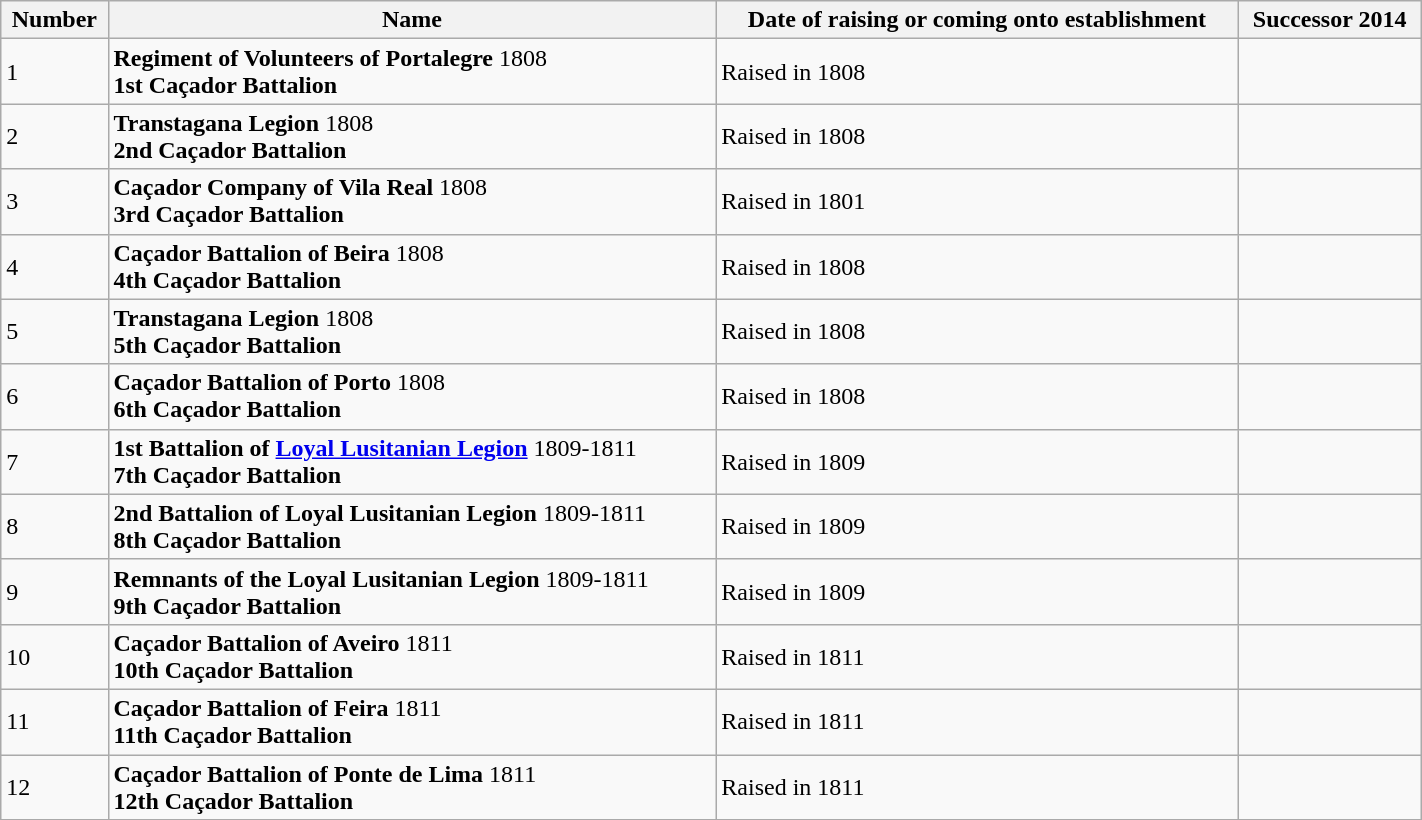<table class="wikitable" width=75% |>
<tr>
<th>Number</th>
<th>Name</th>
<th>Date of raising or coming onto establishment</th>
<th>Successor 2014</th>
</tr>
<tr>
<td>1</td>
<td><strong>Regiment of Volunteers of Portalegre</strong> 1808<br><strong>1st Caçador Battalion</strong></td>
<td>Raised in 1808</td>
<td></td>
</tr>
<tr>
<td>2</td>
<td><strong>Transtagana Legion</strong> 1808<br><strong>2nd Caçador Battalion</strong></td>
<td>Raised in 1808</td>
<td></td>
</tr>
<tr>
<td>3</td>
<td><strong>Caçador Company of Vila Real</strong> 1808<br><strong>3rd Caçador Battalion</strong></td>
<td>Raised in 1801</td>
<td></td>
</tr>
<tr>
<td>4</td>
<td><strong>Caçador Battalion of Beira</strong> 1808<br><strong>4th Caçador Battalion</strong></td>
<td>Raised in 1808</td>
<td></td>
</tr>
<tr>
<td>5</td>
<td><strong>Transtagana Legion</strong> 1808<br><strong>5th Caçador Battalion</strong></td>
<td>Raised in 1808</td>
<td></td>
</tr>
<tr>
<td>6</td>
<td><strong>Caçador Battalion of Porto</strong> 1808<br><strong>6th Caçador Battalion</strong></td>
<td>Raised in 1808</td>
<td></td>
</tr>
<tr>
<td>7</td>
<td><strong>1st Battalion of <a href='#'>Loyal Lusitanian Legion</a></strong> 1809-1811<br><strong>7th Caçador Battalion</strong></td>
<td>Raised in 1809</td>
<td></td>
</tr>
<tr>
<td>8</td>
<td><strong>2nd Battalion of Loyal Lusitanian Legion</strong> 1809-1811<br><strong>8th Caçador Battalion</strong></td>
<td>Raised in 1809</td>
<td></td>
</tr>
<tr>
<td>9</td>
<td><strong>Remnants of the Loyal Lusitanian Legion</strong> 1809-1811<br><strong>9th Caçador Battalion</strong></td>
<td>Raised in 1809</td>
<td></td>
</tr>
<tr>
<td>10</td>
<td><strong>Caçador Battalion of Aveiro</strong> 1811<br><strong>10th Caçador Battalion</strong></td>
<td>Raised in 1811</td>
<td></td>
</tr>
<tr>
<td>11</td>
<td><strong>Caçador Battalion of Feira</strong> 1811<br><strong>11th Caçador Battalion</strong></td>
<td>Raised in 1811</td>
<td></td>
</tr>
<tr>
<td>12</td>
<td><strong>Caçador Battalion of Ponte de Lima</strong> 1811<br><strong>12th Caçador Battalion</strong></td>
<td>Raised in 1811</td>
<td></td>
</tr>
<tr>
</tr>
</table>
